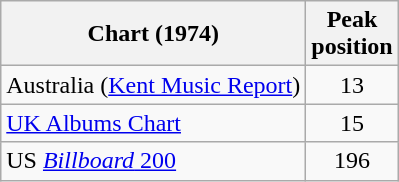<table class="wikitable sortable">
<tr>
<th>Chart (1974)</th>
<th align="center">Peak<br>position</th>
</tr>
<tr>
<td>Australia (<a href='#'>Kent Music Report</a>)</td>
<td align="center">13</td>
</tr>
<tr>
<td><a href='#'>UK Albums Chart</a></td>
<td align="center">15</td>
</tr>
<tr>
<td>US <a href='#'><em>Billboard</em> 200</a></td>
<td align="center">196</td>
</tr>
</table>
